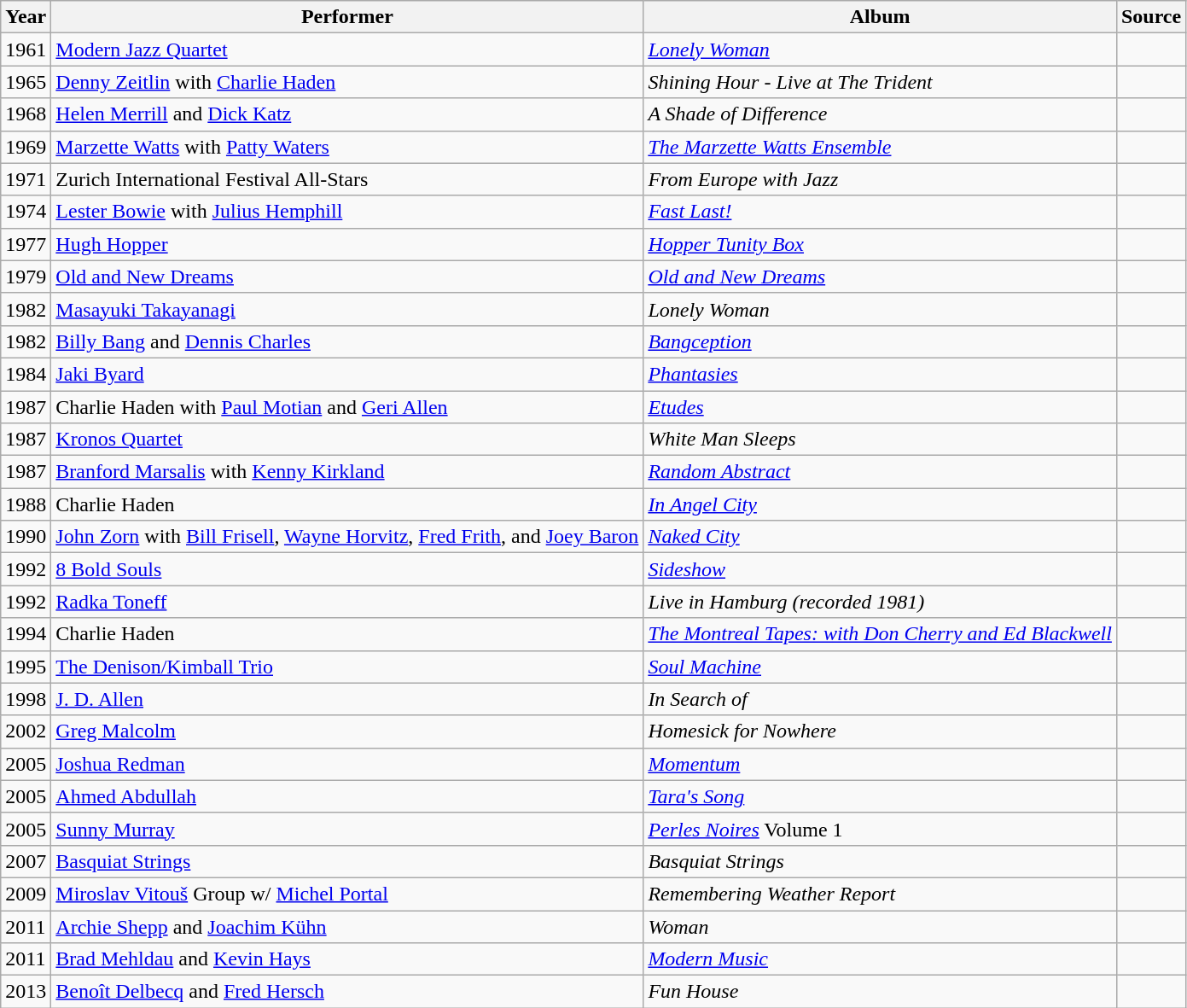<table class="wikitable sortable">
<tr>
<th>Year</th>
<th>Performer</th>
<th>Album</th>
<th>Source</th>
</tr>
<tr>
<td>1961</td>
<td><a href='#'>Modern Jazz Quartet</a></td>
<td><em><a href='#'>Lonely Woman</a></em></td>
<td></td>
</tr>
<tr>
<td>1965</td>
<td><a href='#'>Denny Zeitlin</a> with <a href='#'>Charlie Haden</a></td>
<td><em>Shining Hour - Live at The Trident</em></td>
<td></td>
</tr>
<tr>
<td>1968</td>
<td><a href='#'>Helen Merrill</a> and <a href='#'>Dick Katz</a></td>
<td><em>A Shade of Difference</em></td>
<td></td>
</tr>
<tr>
<td>1969</td>
<td><a href='#'>Marzette Watts</a> with <a href='#'>Patty Waters</a></td>
<td><em><a href='#'>The Marzette Watts Ensemble</a></em></td>
<td></td>
</tr>
<tr>
<td>1971</td>
<td>Zurich International Festival All-Stars</td>
<td><em>From Europe with Jazz</em></td>
<td></td>
</tr>
<tr>
<td>1974</td>
<td><a href='#'>Lester Bowie</a> with <a href='#'>Julius Hemphill</a></td>
<td><em><a href='#'>Fast Last!</a></em></td>
<td></td>
</tr>
<tr>
<td>1977</td>
<td><a href='#'>Hugh Hopper</a></td>
<td><em><a href='#'>Hopper Tunity Box</a></em></td>
<td></td>
</tr>
<tr>
<td>1979</td>
<td><a href='#'>Old and New Dreams</a></td>
<td><em><a href='#'>Old and New Dreams</a></em></td>
<td></td>
</tr>
<tr>
<td>1982</td>
<td><a href='#'>Masayuki Takayanagi</a></td>
<td><em>Lonely Woman</em></td>
<td></td>
</tr>
<tr>
<td>1982</td>
<td><a href='#'>Billy Bang</a> and <a href='#'>Dennis Charles</a></td>
<td><em><a href='#'>Bangception</a></em></td>
<td></td>
</tr>
<tr>
<td>1984</td>
<td><a href='#'>Jaki Byard</a></td>
<td><em><a href='#'>Phantasies</a></em></td>
<td></td>
</tr>
<tr>
<td>1987</td>
<td>Charlie Haden with <a href='#'>Paul Motian</a> and <a href='#'>Geri Allen</a></td>
<td><em><a href='#'>Etudes</a></em></td>
<td></td>
</tr>
<tr>
<td>1987</td>
<td><a href='#'>Kronos Quartet</a></td>
<td><em>White Man Sleeps</em></td>
<td></td>
</tr>
<tr>
<td>1987</td>
<td><a href='#'>Branford Marsalis</a> with <a href='#'>Kenny Kirkland</a></td>
<td><em><a href='#'>Random Abstract</a></em></td>
<td></td>
</tr>
<tr>
<td>1988</td>
<td>Charlie Haden</td>
<td><em><a href='#'>In Angel City</a></em></td>
<td></td>
</tr>
<tr>
<td>1990</td>
<td><a href='#'>John Zorn</a> with <a href='#'>Bill Frisell</a>, <a href='#'>Wayne Horvitz</a>, <a href='#'>Fred Frith</a>, and <a href='#'>Joey Baron</a></td>
<td><em><a href='#'>Naked City</a></em></td>
<td></td>
</tr>
<tr>
<td>1992</td>
<td><a href='#'>8 Bold Souls</a></td>
<td><em><a href='#'>Sideshow</a></em></td>
<td></td>
</tr>
<tr>
<td>1992</td>
<td><a href='#'>Radka Toneff</a></td>
<td><em>Live in Hamburg (recorded 1981)</em></td>
<td></td>
</tr>
<tr>
<td>1994</td>
<td>Charlie Haden</td>
<td><em><a href='#'>The Montreal Tapes: with Don Cherry and Ed Blackwell</a></em></td>
<td></td>
</tr>
<tr>
<td>1995</td>
<td><a href='#'>The Denison/Kimball Trio</a></td>
<td><em><a href='#'>Soul Machine</a></em></td>
<td></td>
</tr>
<tr>
<td>1998</td>
<td><a href='#'>J. D. Allen</a></td>
<td><em>In Search of</em></td>
<td></td>
</tr>
<tr>
<td>2002</td>
<td><a href='#'>Greg Malcolm</a></td>
<td><em>Homesick for Nowhere</em></td>
<td></td>
</tr>
<tr>
<td>2005</td>
<td><a href='#'>Joshua Redman</a></td>
<td><em><a href='#'>Momentum</a></em></td>
<td></td>
</tr>
<tr>
<td>2005</td>
<td><a href='#'>Ahmed Abdullah</a></td>
<td><em><a href='#'>Tara's Song</a></em></td>
<td></td>
</tr>
<tr>
<td>2005</td>
<td><a href='#'>Sunny Murray</a></td>
<td><em><a href='#'>Perles Noires</a></em> Volume 1</td>
<td></td>
</tr>
<tr>
<td>2007</td>
<td><a href='#'>Basquiat Strings</a></td>
<td><em>Basquiat Strings</em></td>
<td></td>
</tr>
<tr>
<td>2009</td>
<td><a href='#'>Miroslav Vitouš</a> Group w/ <a href='#'>Michel Portal</a></td>
<td><em>Remembering Weather Report</em></td>
<td></td>
</tr>
<tr>
<td>2011</td>
<td><a href='#'>Archie Shepp</a>  and <a href='#'>Joachim Kühn</a></td>
<td><em>Woman</em></td>
<td></td>
</tr>
<tr>
<td>2011</td>
<td><a href='#'>Brad Mehldau</a> and <a href='#'>Kevin Hays</a></td>
<td><em><a href='#'>Modern Music</a></em></td>
<td></td>
</tr>
<tr>
<td>2013</td>
<td><a href='#'>Benoît Delbecq</a> and <a href='#'>Fred Hersch</a></td>
<td><em>Fun House</em></td>
<td></td>
</tr>
</table>
